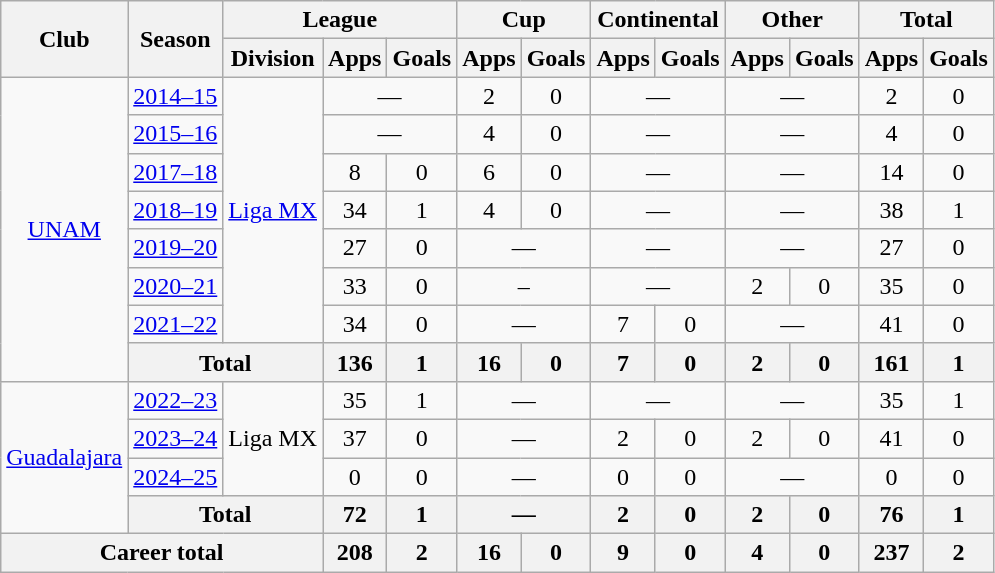<table class="wikitable" style="text-align:center">
<tr>
<th rowspan="2">Club</th>
<th rowspan="2">Season</th>
<th colspan="3">League</th>
<th colspan="2">Cup</th>
<th colspan="2">Continental</th>
<th colspan="2">Other</th>
<th colspan="2">Total</th>
</tr>
<tr>
<th>Division</th>
<th>Apps</th>
<th>Goals</th>
<th>Apps</th>
<th>Goals</th>
<th>Apps</th>
<th>Goals</th>
<th>Apps</th>
<th>Goals</th>
<th>Apps</th>
<th>Goals</th>
</tr>
<tr>
<td rowspan="8"><a href='#'>UNAM</a></td>
<td><a href='#'>2014–15</a></td>
<td rowspan="7"><a href='#'>Liga MX</a></td>
<td colspan=2>—</td>
<td>2</td>
<td>0</td>
<td colspan=2>—</td>
<td colspan=2>—</td>
<td>2</td>
<td>0</td>
</tr>
<tr>
<td><a href='#'>2015–16</a></td>
<td colspan=2>—</td>
<td>4</td>
<td>0</td>
<td colspan=2>—</td>
<td colspan=2>—</td>
<td>4</td>
<td>0</td>
</tr>
<tr>
<td><a href='#'>2017–18</a></td>
<td>8</td>
<td>0</td>
<td>6</td>
<td>0</td>
<td colspan=2>—</td>
<td colspan=2>—</td>
<td>14</td>
<td>0</td>
</tr>
<tr>
<td><a href='#'>2018–19</a></td>
<td>34</td>
<td>1</td>
<td>4</td>
<td>0</td>
<td colspan=2>—</td>
<td colspan=2>—</td>
<td>38</td>
<td>1</td>
</tr>
<tr>
<td><a href='#'>2019–20</a></td>
<td>27</td>
<td>0</td>
<td colspan=2>—</td>
<td colspan=2>—</td>
<td colspan=2>—</td>
<td>27</td>
<td>0</td>
</tr>
<tr>
<td><a href='#'>2020–21</a></td>
<td>33</td>
<td>0</td>
<td colspan="2">–</td>
<td colspan=2>—</td>
<td>2</td>
<td>0</td>
<td>35</td>
<td>0</td>
</tr>
<tr>
<td><a href='#'>2021–22</a></td>
<td>34</td>
<td>0</td>
<td colspan=2>—</td>
<td>7</td>
<td>0</td>
<td colspan=2>—</td>
<td>41</td>
<td>0</td>
</tr>
<tr>
<th colspan="2">Total</th>
<th>136</th>
<th>1</th>
<th>16</th>
<th>0</th>
<th>7</th>
<th>0</th>
<th>2</th>
<th>0</th>
<th>161</th>
<th>1</th>
</tr>
<tr>
<td rowspan="4"><a href='#'>Guadalajara</a></td>
<td><a href='#'>2022–23</a></td>
<td rowspan="3">Liga MX</td>
<td>35</td>
<td>1</td>
<td colspan=2>—</td>
<td colspan=2>—</td>
<td colspan=2>—</td>
<td>35</td>
<td>1</td>
</tr>
<tr>
<td><a href='#'>2023–24</a></td>
<td>37</td>
<td>0</td>
<td colspan=2>—</td>
<td>2</td>
<td>0</td>
<td>2</td>
<td>0</td>
<td>41</td>
<td>0</td>
</tr>
<tr>
<td><a href='#'>2024–25</a></td>
<td>0</td>
<td>0</td>
<td colspan=2>—</td>
<td>0</td>
<td>0</td>
<td colspan=2>—</td>
<td>0</td>
<td>0</td>
</tr>
<tr>
<th colspan="2">Total</th>
<th>72</th>
<th>1</th>
<th colspan=2>—</th>
<th>2</th>
<th>0</th>
<th>2</th>
<th>0</th>
<th>76</th>
<th>1</th>
</tr>
<tr>
<th colspan="3">Career total</th>
<th>208</th>
<th>2</th>
<th>16</th>
<th>0</th>
<th>9</th>
<th>0</th>
<th>4</th>
<th>0</th>
<th>237</th>
<th>2</th>
</tr>
</table>
